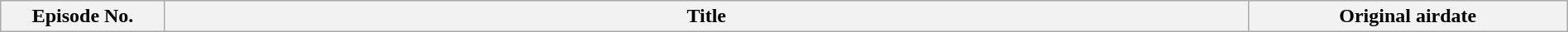<table class="wikitable plainrowheaders" style="width:100%; margin:auto;">
<tr>
<th width="125">Episode No.</th>
<th>Title</th>
<th width="250">Original airdate<br>




</th>
</tr>
</table>
